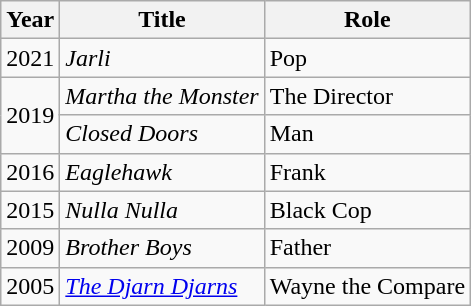<table class="wikitable">
<tr>
<th>Year</th>
<th>Title</th>
<th>Role</th>
</tr>
<tr>
<td>2021</td>
<td><em>Jarli</em></td>
<td>Pop</td>
</tr>
<tr>
<td rowspan=2>2019</td>
<td><em>Martha the Monster</em></td>
<td>The Director</td>
</tr>
<tr>
<td><em>Closed Doors</em></td>
<td>Man</td>
</tr>
<tr>
<td>2016</td>
<td><em>Eaglehawk</em></td>
<td>Frank</td>
</tr>
<tr>
<td>2015</td>
<td><em>Nulla Nulla</em></td>
<td>Black Cop</td>
</tr>
<tr>
<td>2009</td>
<td><em>Brother Boys</em></td>
<td>Father</td>
</tr>
<tr>
<td>2005</td>
<td><em><a href='#'>The Djarn Djarns</a></em></td>
<td>Wayne the Compare</td>
</tr>
</table>
